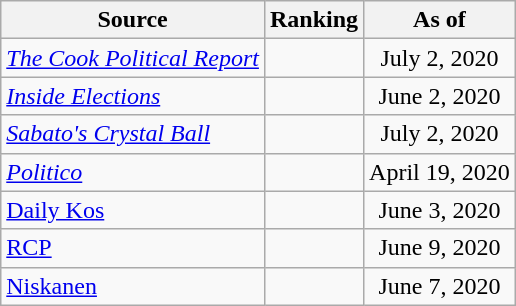<table class="wikitable" style="text-align:center">
<tr>
<th>Source</th>
<th>Ranking</th>
<th>As of</th>
</tr>
<tr>
<td align=left><em><a href='#'>The Cook Political Report</a></em></td>
<td></td>
<td>July 2, 2020</td>
</tr>
<tr>
<td align=left><em><a href='#'>Inside Elections</a></em></td>
<td></td>
<td>June 2, 2020</td>
</tr>
<tr>
<td align=left><em><a href='#'>Sabato's Crystal Ball</a></em></td>
<td></td>
<td>July 2, 2020</td>
</tr>
<tr>
<td align="left"><em><a href='#'>Politico</a></em></td>
<td></td>
<td>April 19, 2020</td>
</tr>
<tr>
<td align="left"><a href='#'>Daily Kos</a></td>
<td></td>
<td>June 3, 2020</td>
</tr>
<tr>
<td align="left"><a href='#'>RCP</a></td>
<td></td>
<td>June 9, 2020</td>
</tr>
<tr>
<td align="left"><a href='#'>Niskanen</a></td>
<td></td>
<td>June 7, 2020</td>
</tr>
</table>
